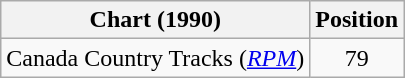<table class="wikitable sortable">
<tr>
<th scope="col">Chart (1990)</th>
<th scope="col">Position</th>
</tr>
<tr>
<td>Canada Country Tracks (<em><a href='#'>RPM</a></em>)</td>
<td align="center">79</td>
</tr>
</table>
